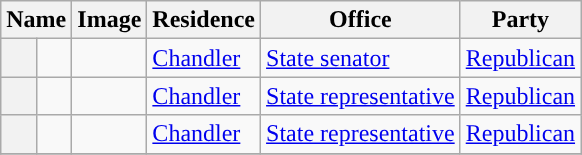<table class="sortable wikitable">
<tr valign=bottom>
<th colspan="2">Name</th>
<th>Image</th>
<th>Residence</th>
<th>Office</th>
<th>Party</th>
</tr>
<tr>
<th style="background-color:  "></th>
<td></td>
<td></td>
<td><a href='#'>Chandler</a></td>
<td><a href='#'>State senator</a></td>
<td><a href='#'>Republican</a></td>
</tr>
<tr>
<th style="background-color:  "></th>
<td></td>
<td></td>
<td><a href='#'>Chandler</a></td>
<td><a href='#'>State representative</a></td>
<td><a href='#'>Republican</a></td>
</tr>
<tr>
<th style="background-color:  "></th>
<td></td>
<td></td>
<td><a href='#'>Chandler</a></td>
<td><a href='#'>State representative</a></td>
<td><a href='#'>Republican</a></td>
</tr>
<tr>
</tr>
</table>
